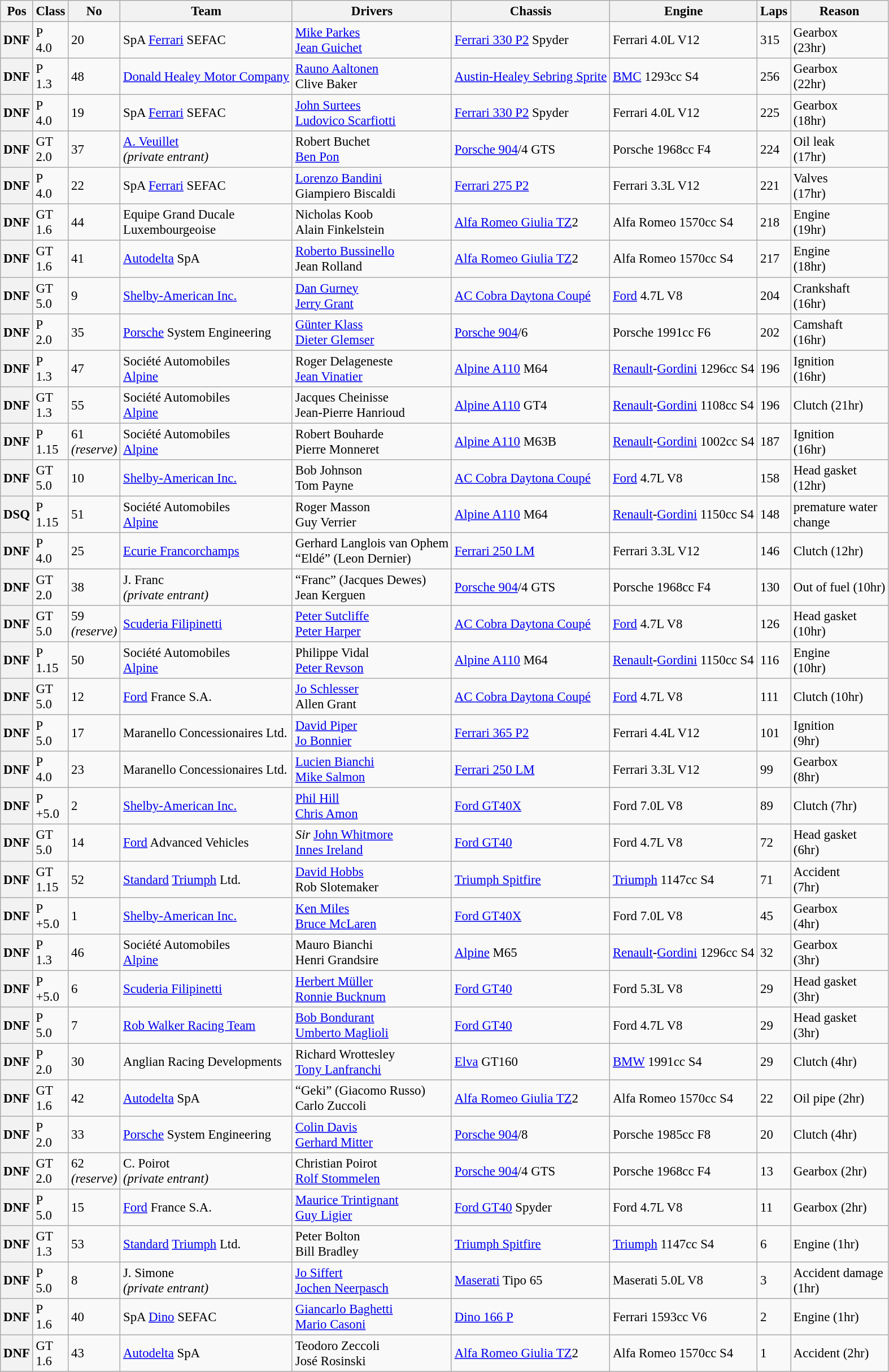<table class="wikitable" style="font-size: 95%;">
<tr>
<th>Pos</th>
<th>Class</th>
<th>No</th>
<th>Team</th>
<th>Drivers</th>
<th>Chassis</th>
<th>Engine</th>
<th>Laps</th>
<th>Reason</th>
</tr>
<tr>
<th>DNF</th>
<td>P<br>4.0</td>
<td>20</td>
<td> SpA <a href='#'>Ferrari</a> SEFAC</td>
<td> <a href='#'>Mike Parkes</a><br> <a href='#'>Jean Guichet</a></td>
<td><a href='#'>Ferrari 330 P2</a> Spyder</td>
<td>Ferrari 4.0L V12</td>
<td>315</td>
<td>Gearbox<br> (23hr)</td>
</tr>
<tr>
<th>DNF</th>
<td>P<br>1.3</td>
<td>48</td>
<td> <a href='#'>Donald Healey Motor Company</a></td>
<td> <a href='#'>Rauno Aaltonen</a><br> Clive Baker</td>
<td><a href='#'>Austin-Healey Sebring Sprite</a></td>
<td><a href='#'>BMC</a> 1293cc S4</td>
<td>256</td>
<td>Gearbox<br> (22hr)</td>
</tr>
<tr>
<th>DNF</th>
<td>P<br>4.0</td>
<td>19</td>
<td> SpA <a href='#'>Ferrari</a> SEFAC</td>
<td> <a href='#'>John Surtees</a><br> <a href='#'>Ludovico Scarfiotti</a></td>
<td><a href='#'>Ferrari 330 P2</a> Spyder</td>
<td>Ferrari 4.0L V12</td>
<td>225</td>
<td>Gearbox<br> (18hr)</td>
</tr>
<tr>
<th>DNF</th>
<td>GT<br>2.0</td>
<td>37</td>
<td> <a href='#'>A. Veuillet</a><br><em>(private entrant)</em></td>
<td> Robert Buchet<br> <a href='#'>Ben Pon</a></td>
<td><a href='#'>Porsche 904</a>/4 GTS</td>
<td>Porsche 1968cc F4</td>
<td>224</td>
<td>Oil leak<br> (17hr)</td>
</tr>
<tr>
<th>DNF</th>
<td>P<br>4.0</td>
<td>22</td>
<td> SpA <a href='#'>Ferrari</a> SEFAC</td>
<td> <a href='#'>Lorenzo Bandini</a><br> Giampiero Biscaldi</td>
<td><a href='#'>Ferrari 275 P2</a></td>
<td>Ferrari 3.3L V12</td>
<td>221</td>
<td>Valves<br> (17hr)</td>
</tr>
<tr>
<th>DNF</th>
<td>GT<br>1.6</td>
<td>44</td>
<td> Equipe Grand Ducale<br> Luxembourgeoise</td>
<td> Nicholas Koob<br> Alain Finkelstein</td>
<td><a href='#'>Alfa Romeo Giulia TZ</a>2</td>
<td>Alfa Romeo 1570cc S4</td>
<td>218</td>
<td>Engine<br> (19hr)</td>
</tr>
<tr>
<th>DNF</th>
<td>GT<br>1.6</td>
<td>41</td>
<td> <a href='#'>Autodelta</a> SpA</td>
<td> <a href='#'>Roberto Bussinello</a><br> Jean Rolland</td>
<td><a href='#'>Alfa Romeo Giulia TZ</a>2</td>
<td>Alfa Romeo 1570cc S4</td>
<td>217</td>
<td>Engine<br> (18hr)</td>
</tr>
<tr>
<th>DNF</th>
<td>GT<br>5.0</td>
<td>9</td>
<td> <a href='#'>Shelby-American Inc.</a></td>
<td> <a href='#'>Dan Gurney</a><br> <a href='#'>Jerry Grant</a></td>
<td><a href='#'>AC Cobra Daytona Coupé</a></td>
<td><a href='#'>Ford</a> 4.7L V8</td>
<td>204</td>
<td>Crankshaft<br> (16hr)</td>
</tr>
<tr>
<th>DNF</th>
<td>P<br>2.0</td>
<td>35</td>
<td> <a href='#'>Porsche</a> System Engineering</td>
<td> <a href='#'>Günter Klass</a><br> <a href='#'>Dieter Glemser</a></td>
<td><a href='#'>Porsche 904</a>/6</td>
<td>Porsche 1991cc F6</td>
<td>202</td>
<td>Camshaft<br> (16hr)</td>
</tr>
<tr>
<th>DNF</th>
<td>P<br>1.3</td>
<td>47</td>
<td> Société Automobiles<br><a href='#'>Alpine</a></td>
<td> Roger Delageneste<br> <a href='#'>Jean Vinatier</a></td>
<td><a href='#'>Alpine A110</a> M64</td>
<td><a href='#'>Renault</a>-<a href='#'>Gordini</a> 1296cc S4</td>
<td>196</td>
<td>Ignition<br> (16hr)</td>
</tr>
<tr>
<th>DNF</th>
<td>GT<br>1.3</td>
<td>55</td>
<td> Société Automobiles<br><a href='#'>Alpine</a></td>
<td> Jacques Cheinisse<br> Jean-Pierre Hanrioud</td>
<td><a href='#'>Alpine A110</a> GT4</td>
<td><a href='#'>Renault</a>-<a href='#'>Gordini</a> 1108cc S4</td>
<td>196</td>
<td>Clutch (21hr)</td>
</tr>
<tr>
<th>DNF</th>
<td>P<br>1.15</td>
<td>61<br><em>(reserve)</em></td>
<td> Société Automobiles<br><a href='#'>Alpine</a></td>
<td> Robert Bouharde<br> Pierre Monneret</td>
<td><a href='#'>Alpine A110</a> M63B</td>
<td><a href='#'>Renault</a>-<a href='#'>Gordini</a> 1002cc S4</td>
<td>187</td>
<td>Ignition<br> (16hr)</td>
</tr>
<tr>
<th>DNF</th>
<td>GT<br>5.0</td>
<td>10</td>
<td> <a href='#'>Shelby-American Inc.</a></td>
<td> Bob Johnson<br> Tom Payne</td>
<td><a href='#'>AC Cobra Daytona Coupé</a></td>
<td><a href='#'>Ford</a> 4.7L V8</td>
<td>158</td>
<td>Head gasket<br> (12hr)</td>
</tr>
<tr>
<th>DSQ</th>
<td>P<br>1.15</td>
<td>51</td>
<td> Société Automobiles<br><a href='#'>Alpine</a></td>
<td> Roger Masson<br> Guy Verrier</td>
<td><a href='#'>Alpine A110</a> M64</td>
<td><a href='#'>Renault</a>-<a href='#'>Gordini</a> 1150cc S4</td>
<td>148</td>
<td>premature water<br> change</td>
</tr>
<tr>
<th>DNF</th>
<td>P<br>4.0</td>
<td>25</td>
<td> <a href='#'>Ecurie Francorchamps</a></td>
<td> Gerhard Langlois van Ophem<br> “Eldé” (Leon Dernier)</td>
<td><a href='#'>Ferrari 250 LM</a></td>
<td>Ferrari 3.3L V12</td>
<td>146</td>
<td>Clutch (12hr)</td>
</tr>
<tr>
<th>DNF</th>
<td>GT<br>2.0</td>
<td>38</td>
<td> J. Franc<br><em>(private entrant)</em></td>
<td> “Franc” (Jacques Dewes)<br> Jean Kerguen</td>
<td><a href='#'>Porsche 904</a>/4 GTS</td>
<td>Porsche 1968cc F4</td>
<td>130</td>
<td>Out of fuel (10hr)</td>
</tr>
<tr>
<th>DNF</th>
<td>GT<br>5.0</td>
<td>59<br><em>(reserve)</em></td>
<td> <a href='#'>Scuderia Filipinetti</a></td>
<td> <a href='#'>Peter Sutcliffe</a> <br> <a href='#'>Peter Harper</a></td>
<td><a href='#'>AC Cobra Daytona Coupé</a></td>
<td><a href='#'>Ford</a> 4.7L V8</td>
<td>126</td>
<td>Head gasket<br> (10hr)</td>
</tr>
<tr>
<th>DNF</th>
<td>P<br>1.15</td>
<td>50</td>
<td> Société Automobiles<br><a href='#'>Alpine</a></td>
<td> Philippe Vidal<br> <a href='#'>Peter Revson</a></td>
<td><a href='#'>Alpine A110</a> M64</td>
<td><a href='#'>Renault</a>-<a href='#'>Gordini</a> 1150cc S4</td>
<td>116</td>
<td>Engine<br> (10hr)</td>
</tr>
<tr>
<th>DNF</th>
<td>GT<br>5.0</td>
<td>12</td>
<td> <a href='#'>Ford</a> France S.A.</td>
<td> <a href='#'>Jo Schlesser</a><br> Allen Grant</td>
<td><a href='#'>AC Cobra Daytona Coupé</a></td>
<td><a href='#'>Ford</a> 4.7L V8</td>
<td>111</td>
<td>Clutch (10hr)</td>
</tr>
<tr>
<th>DNF</th>
<td>P<br>5.0</td>
<td>17</td>
<td> Maranello Concessionaires Ltd.</td>
<td> <a href='#'>David Piper</a><br> <a href='#'>Jo Bonnier</a></td>
<td><a href='#'>Ferrari 365 P2</a></td>
<td>Ferrari 4.4L V12</td>
<td>101</td>
<td>Ignition<br> (9hr)</td>
</tr>
<tr>
<th>DNF</th>
<td>P<br>4.0</td>
<td>23</td>
<td> Maranello Concessionaires Ltd.</td>
<td> <a href='#'>Lucien Bianchi</a><br> <a href='#'>Mike Salmon</a></td>
<td><a href='#'>Ferrari 250 LM</a></td>
<td>Ferrari 3.3L V12</td>
<td>99</td>
<td>Gearbox<br> (8hr)</td>
</tr>
<tr>
<th>DNF</th>
<td>P<br>+5.0</td>
<td>2</td>
<td> <a href='#'>Shelby-American Inc.</a></td>
<td> <a href='#'>Phil Hill</a><br> <a href='#'>Chris Amon</a></td>
<td><a href='#'>Ford GT40X</a></td>
<td>Ford 7.0L V8</td>
<td>89</td>
<td>Clutch (7hr)</td>
</tr>
<tr>
<th>DNF</th>
<td>GT<br>5.0</td>
<td>14</td>
<td> <a href='#'>Ford</a> Advanced Vehicles</td>
<td> <em>Sir</em> <a href='#'>John Whitmore</a><br> <a href='#'>Innes Ireland</a></td>
<td><a href='#'>Ford GT40</a></td>
<td>Ford 4.7L V8</td>
<td>72</td>
<td>Head gasket<br> (6hr)</td>
</tr>
<tr>
<th>DNF</th>
<td>GT<br>1.15</td>
<td>52</td>
<td> <a href='#'>Standard</a> <a href='#'>Triumph</a> Ltd.</td>
<td> <a href='#'>David Hobbs</a><br> Rob Slotemaker</td>
<td><a href='#'>Triumph Spitfire</a></td>
<td><a href='#'>Triumph</a> 1147cc S4</td>
<td>71</td>
<td>Accident <br> (7hr)</td>
</tr>
<tr>
<th>DNF</th>
<td>P<br>+5.0</td>
<td>1</td>
<td> <a href='#'>Shelby-American Inc.</a></td>
<td> <a href='#'>Ken Miles</a><br> <a href='#'>Bruce McLaren</a></td>
<td><a href='#'>Ford GT40X</a></td>
<td>Ford 7.0L V8</td>
<td>45</td>
<td>Gearbox<br> (4hr)</td>
</tr>
<tr>
<th>DNF</th>
<td>P<br>1.3</td>
<td>46</td>
<td> Société Automobiles<br><a href='#'>Alpine</a></td>
<td> Mauro Bianchi<br> Henri Grandsire</td>
<td><a href='#'>Alpine</a> M65</td>
<td><a href='#'>Renault</a>-<a href='#'>Gordini</a> 1296cc S4</td>
<td>32</td>
<td>Gearbox<br> (3hr)</td>
</tr>
<tr>
<th>DNF</th>
<td>P<br>+5.0</td>
<td>6</td>
<td> <a href='#'>Scuderia Filipinetti</a></td>
<td> <a href='#'>Herbert Müller</a><br> <a href='#'>Ronnie Bucknum</a></td>
<td><a href='#'>Ford GT40</a></td>
<td>Ford 5.3L V8</td>
<td>29</td>
<td>Head gasket<br> (3hr)</td>
</tr>
<tr>
<th>DNF</th>
<td>P<br>5.0</td>
<td>7</td>
<td> <a href='#'>Rob Walker Racing Team</a></td>
<td> <a href='#'>Bob Bondurant</a><br> <a href='#'>Umberto Maglioli</a></td>
<td><a href='#'>Ford GT40</a></td>
<td>Ford 4.7L V8</td>
<td>29</td>
<td>Head gasket<br> (3hr)</td>
</tr>
<tr>
<th>DNF</th>
<td>P<br>2.0</td>
<td>30</td>
<td> Anglian Racing Developments</td>
<td> Richard Wrottesley<br> <a href='#'>Tony Lanfranchi</a></td>
<td><a href='#'>Elva</a> GT160</td>
<td><a href='#'>BMW</a> 1991cc S4</td>
<td>29</td>
<td>Clutch (4hr)</td>
</tr>
<tr>
<th>DNF</th>
<td>GT<br>1.6</td>
<td>42</td>
<td> <a href='#'>Autodelta</a> SpA</td>
<td> “Geki” (Giacomo Russo)<br> Carlo Zuccoli</td>
<td><a href='#'>Alfa Romeo Giulia TZ</a>2</td>
<td>Alfa Romeo 1570cc S4</td>
<td>22</td>
<td>Oil pipe (2hr)</td>
</tr>
<tr>
<th>DNF</th>
<td>P<br>2.0</td>
<td>33</td>
<td> <a href='#'>Porsche</a> System Engineering</td>
<td> <a href='#'>Colin Davis</a><br> <a href='#'>Gerhard Mitter</a></td>
<td><a href='#'>Porsche 904</a>/8</td>
<td>Porsche 1985cc F8</td>
<td>20</td>
<td>Clutch (4hr)</td>
</tr>
<tr>
<th>DNF</th>
<td>GT<br>2.0</td>
<td>62<br><em>(reserve)</em></td>
<td> C. Poirot<br><em>(private entrant)</em></td>
<td> Christian Poirot<br> <a href='#'>Rolf Stommelen</a></td>
<td><a href='#'>Porsche 904</a>/4 GTS</td>
<td>Porsche 1968cc F4</td>
<td>13</td>
<td>Gearbox (2hr)</td>
</tr>
<tr>
<th>DNF</th>
<td>P<br>5.0</td>
<td>15</td>
<td> <a href='#'>Ford</a> France S.A.</td>
<td> <a href='#'>Maurice Trintignant</a><br> <a href='#'>Guy Ligier</a></td>
<td><a href='#'>Ford GT40</a> Spyder</td>
<td>Ford 4.7L V8</td>
<td>11</td>
<td>Gearbox (2hr)</td>
</tr>
<tr>
<th>DNF</th>
<td>GT<br>1.3</td>
<td>53</td>
<td> <a href='#'>Standard</a> <a href='#'>Triumph</a> Ltd.</td>
<td> Peter Bolton<br> Bill Bradley</td>
<td><a href='#'>Triumph Spitfire</a></td>
<td><a href='#'>Triumph</a> 1147cc S4</td>
<td>6</td>
<td>Engine (1hr)</td>
</tr>
<tr>
<th>DNF</th>
<td>P<br>5.0</td>
<td>8</td>
<td> J. Simone<br><em>(private entrant)</em></td>
<td> <a href='#'>Jo Siffert</a><br> <a href='#'>Jochen Neerpasch</a></td>
<td><a href='#'>Maserati</a> Tipo 65</td>
<td>Maserati 5.0L V8</td>
<td>3</td>
<td>Accident damage<br> (1hr)</td>
</tr>
<tr>
<th>DNF</th>
<td>P<br>1.6</td>
<td>40</td>
<td> SpA <a href='#'>Dino</a> SEFAC</td>
<td> <a href='#'>Giancarlo Baghetti</a><br> <a href='#'>Mario Casoni</a></td>
<td><a href='#'>Dino 166 P</a></td>
<td>Ferrari 1593cc V6</td>
<td>2</td>
<td>Engine (1hr)</td>
</tr>
<tr>
<th>DNF</th>
<td>GT<br>1.6</td>
<td>43</td>
<td> <a href='#'>Autodelta</a> SpA</td>
<td> Teodoro Zeccoli<br> José Rosinski</td>
<td><a href='#'>Alfa Romeo Giulia TZ</a>2</td>
<td>Alfa Romeo 1570cc S4</td>
<td>1</td>
<td>Accident (2hr)</td>
</tr>
</table>
